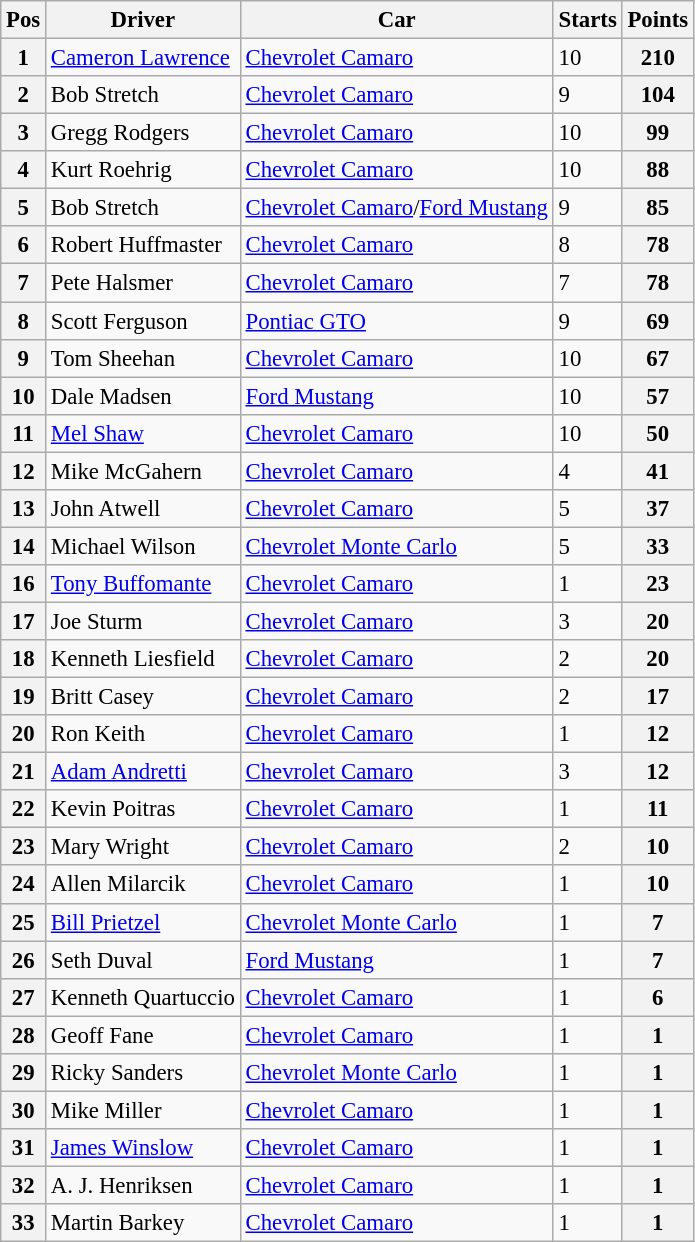<table class="wikitable" style="font-size: 95%;">
<tr>
<th>Pos</th>
<th>Driver</th>
<th>Car</th>
<th>Starts</th>
<th>Points</th>
</tr>
<tr>
<th>1</th>
<td> <a href='#'>Cameron Lawrence</a></td>
<td><a href='#'>Chevrolet Camaro</a></td>
<td>10</td>
<th>210</th>
</tr>
<tr>
<th>2</th>
<td> Bob Stretch</td>
<td><a href='#'>Chevrolet Camaro</a></td>
<td>9</td>
<th>104</th>
</tr>
<tr>
<th>3</th>
<td> Gregg Rodgers</td>
<td><a href='#'>Chevrolet Camaro</a></td>
<td>10</td>
<th>99</th>
</tr>
<tr>
<th>4</th>
<td> Kurt Roehrig</td>
<td><a href='#'>Chevrolet Camaro</a></td>
<td>10</td>
<th>88</th>
</tr>
<tr>
<th>5</th>
<td> Bob Stretch</td>
<td><a href='#'>Chevrolet Camaro</a>/<a href='#'>Ford Mustang</a></td>
<td>9</td>
<th>85</th>
</tr>
<tr>
<th>6</th>
<td> Robert Huffmaster</td>
<td><a href='#'>Chevrolet Camaro</a></td>
<td>8</td>
<th>78</th>
</tr>
<tr>
<th>7</th>
<td> Pete Halsmer</td>
<td><a href='#'>Chevrolet Camaro</a></td>
<td>7</td>
<th>78</th>
</tr>
<tr>
<th>8</th>
<td> Scott Ferguson</td>
<td><a href='#'>Pontiac GTO</a></td>
<td>9</td>
<th>69</th>
</tr>
<tr>
<th>9</th>
<td> Tom Sheehan</td>
<td><a href='#'>Chevrolet Camaro</a></td>
<td>10</td>
<th>67</th>
</tr>
<tr>
<th>10</th>
<td> Dale Madsen</td>
<td><a href='#'>Ford Mustang</a></td>
<td>10</td>
<th>57</th>
</tr>
<tr>
<th>11</th>
<td> <a href='#'>Mel Shaw</a></td>
<td><a href='#'>Chevrolet Camaro</a></td>
<td>10</td>
<th>50</th>
</tr>
<tr>
<th>12</th>
<td> Mike McGahern</td>
<td><a href='#'>Chevrolet Camaro</a></td>
<td>4</td>
<th>41</th>
</tr>
<tr>
<th>13</th>
<td> John Atwell</td>
<td><a href='#'>Chevrolet Camaro</a></td>
<td>5</td>
<th>37</th>
</tr>
<tr>
<th>14</th>
<td> Michael Wilson</td>
<td><a href='#'>Chevrolet Monte Carlo</a></td>
<td>5</td>
<th>33</th>
</tr>
<tr>
<th>16</th>
<td> <a href='#'>Tony Buffomante</a></td>
<td><a href='#'>Chevrolet Camaro</a></td>
<td>1</td>
<th>23</th>
</tr>
<tr>
<th>17</th>
<td> Joe Sturm</td>
<td><a href='#'>Chevrolet Camaro</a></td>
<td>3</td>
<th>20</th>
</tr>
<tr>
<th>18</th>
<td> Kenneth Liesfield</td>
<td><a href='#'>Chevrolet Camaro</a></td>
<td>2</td>
<th>20</th>
</tr>
<tr>
<th>19</th>
<td> Britt Casey</td>
<td><a href='#'>Chevrolet Camaro</a></td>
<td>2</td>
<th>17</th>
</tr>
<tr>
<th>20</th>
<td> Ron Keith</td>
<td><a href='#'>Chevrolet Camaro</a></td>
<td>1</td>
<th>12</th>
</tr>
<tr>
<th>21</th>
<td> <a href='#'>Adam Andretti</a></td>
<td><a href='#'>Chevrolet Camaro</a></td>
<td>3</td>
<th>12</th>
</tr>
<tr>
<th>22</th>
<td> Kevin Poitras</td>
<td><a href='#'>Chevrolet Camaro</a></td>
<td>1</td>
<th>11</th>
</tr>
<tr>
<th>23</th>
<td> Mary Wright</td>
<td><a href='#'>Chevrolet Camaro</a></td>
<td>2</td>
<th>10</th>
</tr>
<tr>
<th>24</th>
<td> Allen Milarcik</td>
<td><a href='#'>Chevrolet Camaro</a></td>
<td>1</td>
<th>10</th>
</tr>
<tr>
<th>25</th>
<td> <a href='#'>Bill Prietzel</a></td>
<td><a href='#'>Chevrolet Monte Carlo</a></td>
<td>1</td>
<th>7</th>
</tr>
<tr>
<th>26</th>
<td> Seth Duval</td>
<td><a href='#'>Ford Mustang</a></td>
<td>1</td>
<th>7</th>
</tr>
<tr>
<th>27</th>
<td> Kenneth Quartuccio</td>
<td><a href='#'>Chevrolet Camaro</a></td>
<td>1</td>
<th>6</th>
</tr>
<tr>
<th>28</th>
<td> Geoff Fane</td>
<td><a href='#'>Chevrolet Camaro</a></td>
<td>1</td>
<th>1</th>
</tr>
<tr>
<th>29</th>
<td> Ricky Sanders</td>
<td><a href='#'>Chevrolet Monte Carlo</a></td>
<td>1</td>
<th>1</th>
</tr>
<tr>
<th>30</th>
<td> Mike Miller</td>
<td><a href='#'>Chevrolet Camaro</a></td>
<td>1</td>
<th>1</th>
</tr>
<tr>
<th>31</th>
<td> <a href='#'>James Winslow</a></td>
<td><a href='#'>Chevrolet Camaro</a></td>
<td>1</td>
<th>1</th>
</tr>
<tr>
<th>32</th>
<td> A. J. Henriksen</td>
<td><a href='#'>Chevrolet Camaro</a></td>
<td>1</td>
<th>1</th>
</tr>
<tr>
<th>33</th>
<td> Martin Barkey</td>
<td><a href='#'>Chevrolet Camaro</a></td>
<td>1</td>
<th>1</th>
</tr>
</table>
